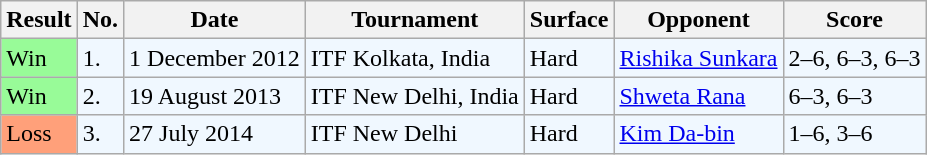<table class="sortable wikitable">
<tr>
<th>Result</th>
<th>No.</th>
<th>Date</th>
<th>Tournament</th>
<th>Surface</th>
<th>Opponent</th>
<th class="unsortable">Score</th>
</tr>
<tr style="background:#f0f8ff;">
<td style="background:#98fb98;">Win</td>
<td>1.</td>
<td>1 December 2012</td>
<td>ITF Kolkata, India</td>
<td>Hard</td>
<td> <a href='#'>Rishika Sunkara</a></td>
<td>2–6, 6–3, 6–3</td>
</tr>
<tr style="background:#f0f8ff;">
<td style="background:#98fb98;">Win</td>
<td>2.</td>
<td>19 August 2013</td>
<td>ITF New Delhi, India</td>
<td>Hard</td>
<td> <a href='#'>Shweta Rana</a></td>
<td>6–3, 6–3</td>
</tr>
<tr style="background:#f0f8ff;">
<td bgcolor="FFA07A">Loss</td>
<td>3.</td>
<td>27 July 2014</td>
<td>ITF New Delhi</td>
<td>Hard</td>
<td> <a href='#'>Kim Da-bin</a></td>
<td>1–6, 3–6</td>
</tr>
</table>
